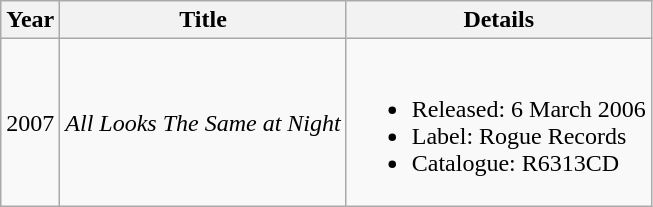<table class="wikitable plainrowheaders">
<tr>
<th>Year</th>
<th>Title</th>
<th>Details</th>
</tr>
<tr>
<td>2007</td>
<td><em>All Looks The Same at Night</em></td>
<td><br><ul><li>Released: 6 March 2006</li><li>Label: Rogue Records</li><li>Catalogue: R6313CD</li></ul></td>
</tr>
</table>
